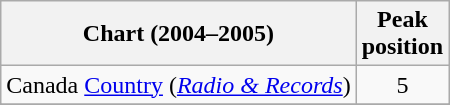<table class="wikitable sortable">
<tr>
<th>Chart (2004–2005)</th>
<th>Peak<br>position</th>
</tr>
<tr>
<td align="left">Canada <a href='#'>Country</a> (<em><a href='#'>Radio & Records</a></em>)</td>
<td align="center">5</td>
</tr>
<tr>
</tr>
<tr>
</tr>
</table>
